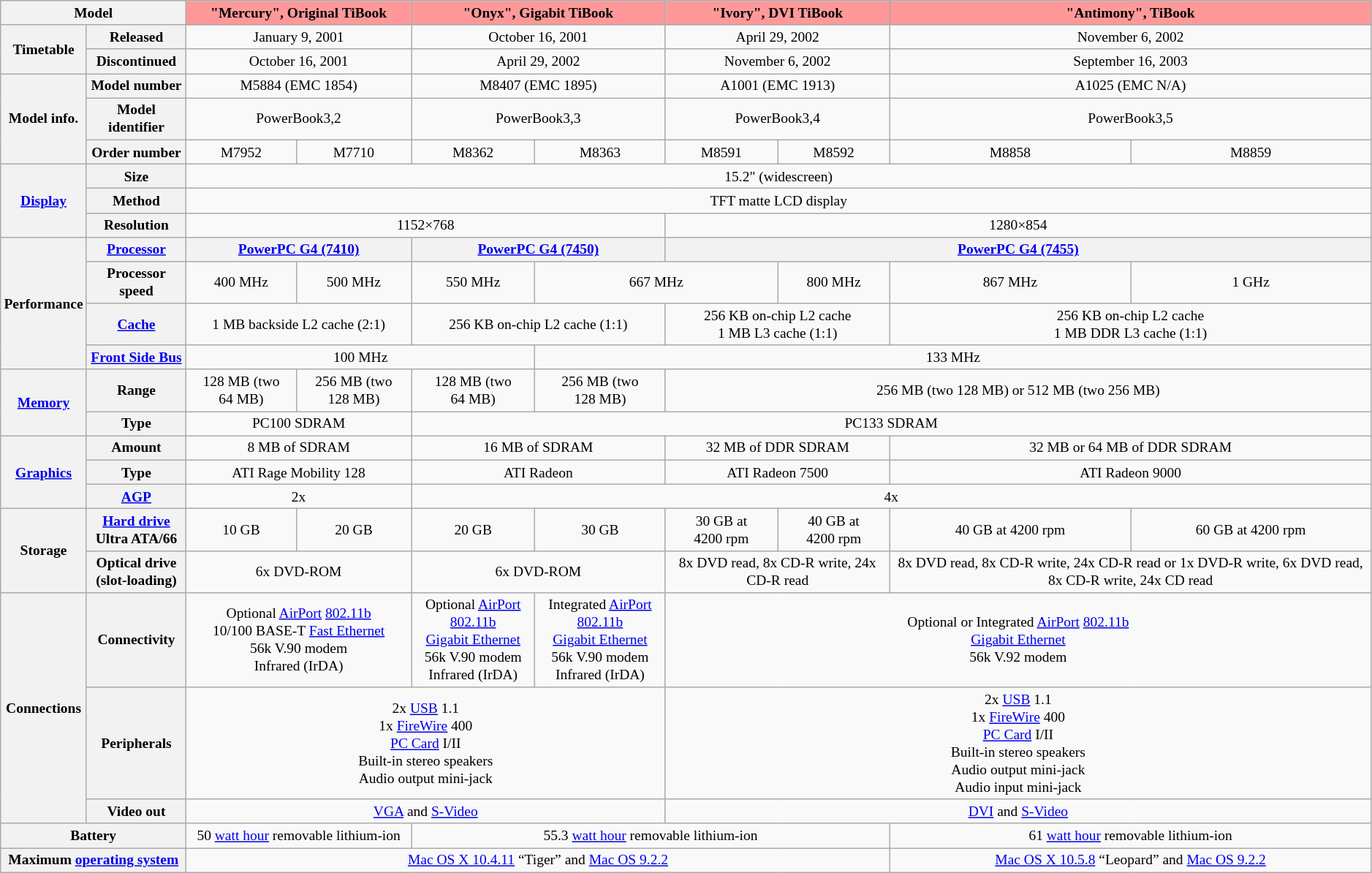<table class="wikitable mw-collapsible" style="font-size:small; text-align:center">
<tr>
<th colspan=2>Model</th>
<th colspan=2 style="background:#FF9999">"Mercury", Original TiBook</th>
<th colspan=2 style="background:#FF9999">"Onyx", Gigabit TiBook</th>
<th colspan=2 style="background:#FF9999">"Ivory", DVI TiBook</th>
<th colspan=2 style="background:#FF9999">"Antimony", TiBook</th>
</tr>
<tr>
<th rowspan=2>Timetable</th>
<th>Released</th>
<td colspan=2>January 9, 2001</td>
<td colspan=2>October 16, 2001</td>
<td colspan=2>April 29, 2002</td>
<td colspan=2>November 6, 2002</td>
</tr>
<tr>
<th>Discontinued</th>
<td colspan=2>October 16, 2001</td>
<td colspan=2>April 29, 2002</td>
<td colspan=2>November 6, 2002</td>
<td colspan=2>September 16, 2003</td>
</tr>
<tr>
<th rowspan=3>Model info.</th>
<th>Model number</th>
<td colspan=2>M5884 (EMC 1854)</td>
<td colspan=2>M8407 (EMC 1895)</td>
<td colspan=2>A1001 (EMC 1913)</td>
<td colspan=2>A1025 (EMC N/A)</td>
</tr>
<tr>
<th>Model identifier</th>
<td colspan=2>PowerBook3,2</td>
<td colspan=2>PowerBook3,3</td>
<td colspan=2>PowerBook3,4</td>
<td colspan=2>PowerBook3,5</td>
</tr>
<tr>
<th>Order number</th>
<td>M7952</td>
<td>M7710</td>
<td>M8362</td>
<td>M8363</td>
<td>M8591</td>
<td>M8592</td>
<td>M8858</td>
<td>M8859</td>
</tr>
<tr>
<th rowspan=3><a href='#'>Display</a></th>
<th>Size</th>
<td colspan=8>15.2" (widescreen)</td>
</tr>
<tr>
<th>Method</th>
<td colspan=8>TFT matte LCD display</td>
</tr>
<tr>
<th>Resolution</th>
<td colspan=4>1152×768</td>
<td colspan=4>1280×854</td>
</tr>
<tr>
<th rowspan=4>Performance</th>
<th><a href='#'>Processor</a></th>
<th colspan=2><a href='#'>PowerPC G4 (7410)</a></th>
<th colspan=2><a href='#'>PowerPC G4 (7450)</a></th>
<th colspan=4><a href='#'>PowerPC G4 (7455)</a></th>
</tr>
<tr>
<th>Processor speed</th>
<td>400 MHz</td>
<td>500 MHz</td>
<td>550 MHz</td>
<td colspan=2>667 MHz</td>
<td>800 MHz</td>
<td>867 MHz</td>
<td>1 GHz</td>
</tr>
<tr>
<th><a href='#'>Cache</a></th>
<td colspan=2>1 MB backside L2 cache (2:1)</td>
<td colspan=2>256 KB on-chip L2 cache (1:1)</td>
<td colspan=2>256 KB on-chip L2 cache<br>1 MB L3 cache (1:1)</td>
<td colspan=2>256 KB on-chip L2 cache<br>1 MB DDR L3 cache (1:1)</td>
</tr>
<tr>
<th><a href='#'>Front Side Bus</a></th>
<td colspan=3>100 MHz</td>
<td colspan=5>133 MHz</td>
</tr>
<tr>
<th rowspan=2><a href='#'>Memory</a></th>
<th>Range</th>
<td>128 MB (two 64 MB)<br></td>
<td>256 MB (two 128 MB)<br></td>
<td>128 MB (two 64 MB)<br></td>
<td>256 MB (two 128 MB)<br></td>
<td colspan=4>256 MB (two 128 MB) or 512 MB (two 256 MB)<br></td>
</tr>
<tr>
<th>Type</th>
<td colspan=2>PC100 SDRAM</td>
<td colspan=6>PC133 SDRAM</td>
</tr>
<tr>
<th rowspan=3><a href='#'>Graphics</a></th>
<th>Amount</th>
<td colspan=2>8 MB of SDRAM</td>
<td colspan=2>16 MB of SDRAM</td>
<td colspan=2>32 MB of DDR SDRAM</td>
<td colspan=2>32 MB or 64 MB of DDR SDRAM</td>
</tr>
<tr>
<th>Type</th>
<td colspan=2>ATI Rage Mobility 128</td>
<td colspan=2>ATI Radeon</td>
<td colspan=2>ATI Radeon 7500</td>
<td colspan=2>ATI Radeon 9000</td>
</tr>
<tr>
<th><a href='#'>AGP</a></th>
<td colspan=2>2x</td>
<td colspan=6>4x</td>
</tr>
<tr>
<th rowspan=2>Storage</th>
<th><a href='#'>Hard drive</a><br>Ultra ATA/66</th>
<td>10 GB<br></td>
<td>20 GB<br></td>
<td>20 GB<br></td>
<td>30 GB<br></td>
<td>30 GB at 4200 rpm<br></td>
<td>40 GB at 4200 rpm<br></td>
<td>40 GB at 4200 rpm</td>
<td>60 GB at 4200 rpm</td>
</tr>
<tr>
<th>Optical drive<br>(slot-loading)</th>
<td colspan=2>6x DVD-ROM</td>
<td colspan=2>6x DVD-ROM<br></td>
<td colspan=2>8x DVD read, 8x CD-R write, 24x CD-R read</td>
<td colspan=2>8x DVD read, 8x CD-R write, 24x CD-R read or 1x DVD-R write, 6x DVD read, 8x CD-R write, 24x CD read</td>
</tr>
<tr>
<th rowspan=3>Connections</th>
<th>Connectivity</th>
<td colspan=2>Optional <a href='#'>AirPort</a> <a href='#'>802.11b</a><br>10/100 BASE-T <a href='#'>Fast Ethernet</a><br>56k V.90 modem<br>Infrared (IrDA)</td>
<td>Optional <a href='#'>AirPort</a> <a href='#'>802.11b</a><br><a href='#'>Gigabit Ethernet</a><br>56k V.90 modem<br>Infrared (IrDA)</td>
<td>Integrated <a href='#'>AirPort</a> <a href='#'>802.11b</a><br><a href='#'>Gigabit Ethernet</a><br>56k V.90 modem<br>Infrared (IrDA)</td>
<td colspan=4>Optional or Integrated <a href='#'>AirPort</a> <a href='#'>802.11b</a><br><a href='#'>Gigabit Ethernet</a><br>56k V.92 modem</td>
</tr>
<tr>
<th>Peripherals</th>
<td colspan=4>2x <a href='#'>USB</a> 1.1<br>1x <a href='#'>FireWire</a> 400<br><a href='#'>PC Card</a> I/II<br>Built-in stereo speakers<br>Audio output mini-jack</td>
<td colspan=4>2x <a href='#'>USB</a> 1.1<br>1x <a href='#'>FireWire</a> 400<br><a href='#'>PC Card</a> I/II<br>Built-in stereo speakers<br>Audio output mini-jack<br>Audio input mini-jack</td>
</tr>
<tr>
<th>Video out</th>
<td colspan=4><a href='#'>VGA</a> and <a href='#'>S-Video</a></td>
<td colspan=4><a href='#'>DVI</a> and <a href='#'>S-Video</a></td>
</tr>
<tr>
<th colspan=2>Battery</th>
<td colspan=2>50 <a href='#'>watt hour</a> removable lithium-ion</td>
<td colspan=4>55.3 <a href='#'>watt hour</a> removable lithium-ion</td>
<td colspan=2>61 <a href='#'>watt hour</a> removable lithium-ion</td>
</tr>
<tr>
<th colspan=2>Maximum <a href='#'>operating system</a></th>
<td colspan=6><a href='#'>Mac OS X 10.4.11</a> “Tiger” and <a href='#'>Mac OS 9.2.2</a><br></td>
<td colspan=2><a href='#'>Mac OS X 10.5.8</a> “Leopard” and <a href='#'>Mac OS 9.2.2</a></td>
</tr>
</table>
